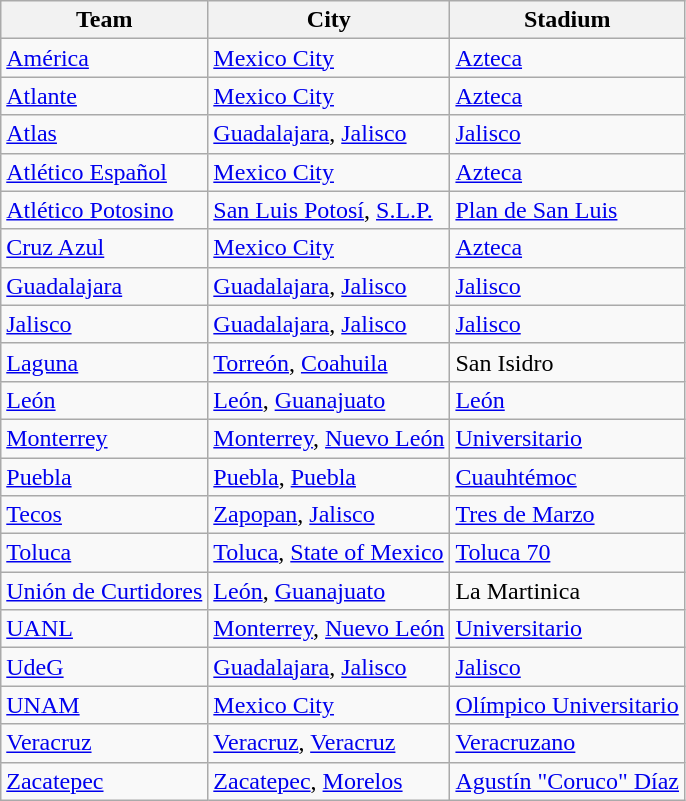<table class="wikitable" class="toccolours sortable">
<tr>
<th>Team</th>
<th>City</th>
<th>Stadium</th>
</tr>
<tr>
<td><a href='#'>América</a></td>
<td><a href='#'>Mexico City</a></td>
<td><a href='#'>Azteca</a></td>
</tr>
<tr>
<td><a href='#'>Atlante</a></td>
<td><a href='#'>Mexico City</a></td>
<td><a href='#'>Azteca</a></td>
</tr>
<tr>
<td><a href='#'>Atlas</a></td>
<td><a href='#'>Guadalajara</a>, <a href='#'>Jalisco</a></td>
<td><a href='#'>Jalisco</a></td>
</tr>
<tr>
<td><a href='#'>Atlético Español</a></td>
<td><a href='#'>Mexico City</a></td>
<td><a href='#'>Azteca</a></td>
</tr>
<tr>
<td><a href='#'>Atlético Potosino</a></td>
<td><a href='#'>San Luis Potosí</a>, <a href='#'>S.L.P.</a></td>
<td><a href='#'>Plan de San Luis</a></td>
</tr>
<tr>
<td><a href='#'>Cruz Azul</a></td>
<td><a href='#'>Mexico City</a></td>
<td><a href='#'>Azteca</a></td>
</tr>
<tr>
<td><a href='#'>Guadalajara</a></td>
<td><a href='#'>Guadalajara</a>, <a href='#'>Jalisco</a></td>
<td><a href='#'>Jalisco</a></td>
</tr>
<tr>
<td><a href='#'>Jalisco</a></td>
<td><a href='#'>Guadalajara</a>, <a href='#'>Jalisco</a></td>
<td><a href='#'>Jalisco</a></td>
</tr>
<tr>
<td><a href='#'>Laguna</a></td>
<td><a href='#'>Torreón</a>, <a href='#'>Coahuila</a></td>
<td>San Isidro</td>
</tr>
<tr>
<td><a href='#'>León</a></td>
<td><a href='#'>León</a>, <a href='#'>Guanajuato</a></td>
<td><a href='#'>León</a></td>
</tr>
<tr>
<td><a href='#'>Monterrey</a></td>
<td><a href='#'>Monterrey</a>, <a href='#'>Nuevo León</a></td>
<td><a href='#'>Universitario</a></td>
</tr>
<tr>
<td><a href='#'>Puebla</a></td>
<td><a href='#'>Puebla</a>, <a href='#'>Puebla</a></td>
<td><a href='#'>Cuauhtémoc</a></td>
</tr>
<tr>
<td><a href='#'>Tecos</a></td>
<td><a href='#'>Zapopan</a>, <a href='#'>Jalisco</a></td>
<td><a href='#'>Tres de Marzo</a></td>
</tr>
<tr>
<td><a href='#'>Toluca</a></td>
<td><a href='#'>Toluca</a>, <a href='#'>State of Mexico</a></td>
<td><a href='#'>Toluca 70</a></td>
</tr>
<tr>
<td><a href='#'>Unión de Curtidores</a></td>
<td><a href='#'>León</a>, <a href='#'>Guanajuato</a></td>
<td>La Martinica</td>
</tr>
<tr>
<td><a href='#'>UANL</a></td>
<td><a href='#'>Monterrey</a>, <a href='#'>Nuevo León</a></td>
<td><a href='#'>Universitario</a></td>
</tr>
<tr>
<td><a href='#'>UdeG</a></td>
<td><a href='#'>Guadalajara</a>, <a href='#'>Jalisco</a></td>
<td><a href='#'>Jalisco</a></td>
</tr>
<tr>
<td><a href='#'>UNAM</a></td>
<td><a href='#'>Mexico City</a></td>
<td><a href='#'>Olímpico Universitario</a></td>
</tr>
<tr>
<td><a href='#'>Veracruz</a></td>
<td><a href='#'>Veracruz</a>, <a href='#'>Veracruz</a></td>
<td><a href='#'>Veracruzano</a></td>
</tr>
<tr>
<td><a href='#'>Zacatepec</a></td>
<td><a href='#'>Zacatepec</a>, <a href='#'>Morelos</a></td>
<td><a href='#'>Agustín "Coruco" Díaz</a></td>
</tr>
</table>
